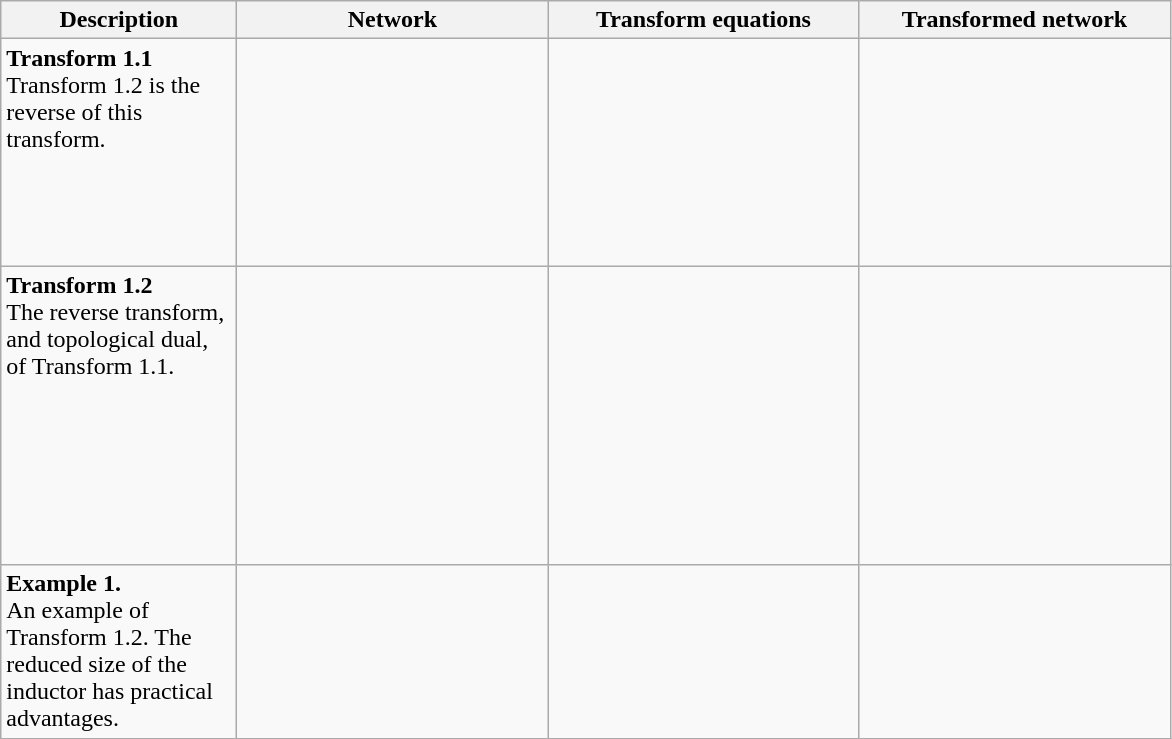<table class="wikitable" style="text-align:left;">
<tr style="text-align:center;">
<th>Description</th>
<th>Network</th>
<th>Transform equations</th>
<th>Transformed network</th>
</tr>
<tr valign="top">
<td width="150px"><strong>Transform 1.1</strong><br>Transform 1.2 is the reverse of this transform.</td>
<td width="200px"></td>
<td style="line-height:300%;width:200px;"><br><br> </td>
<td width="200px"></td>
</tr>
<tr valign="top">
<td><strong>Transform 1.2</strong><br>The reverse transform, and topological dual, of Transform 1.1.</td>
<td></td>
<td style="line-height:400%;"><br><br> </td>
<td></td>
</tr>
<tr valign="top">
<td><strong>Example 1.</strong><br>An example of Transform 1.2.  The reduced size of the inductor has practical advantages.</td>
<td></td>
<td style="line-height:300%;"><br>   </td>
<td></td>
</tr>
</table>
